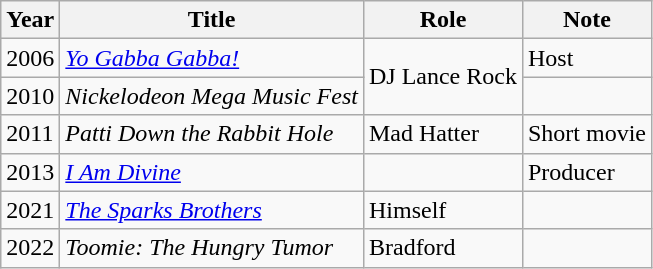<table class="wikitable">
<tr>
<th>Year</th>
<th>Title</th>
<th>Role</th>
<th>Note</th>
</tr>
<tr>
<td>2006</td>
<td><em><a href='#'>Yo Gabba Gabba!</a></em></td>
<td rowspan="2">DJ Lance Rock</td>
<td>Host</td>
</tr>
<tr>
<td>2010</td>
<td><em>Nickelodeon Mega Music Fest</em></td>
<td></td>
</tr>
<tr>
<td>2011</td>
<td><em>Patti Down the Rabbit Hole</em></td>
<td>Mad Hatter</td>
<td>Short movie</td>
</tr>
<tr>
<td>2013</td>
<td><em><a href='#'>I Am Divine</a></em></td>
<td></td>
<td>Producer</td>
</tr>
<tr>
<td>2021</td>
<td><em><a href='#'>The Sparks Brothers</a></em></td>
<td>Himself</td>
<td></td>
</tr>
<tr>
<td>2022</td>
<td><em>Toomie: The Hungry Tumor</em></td>
<td>Bradford</td>
<td></td>
</tr>
</table>
